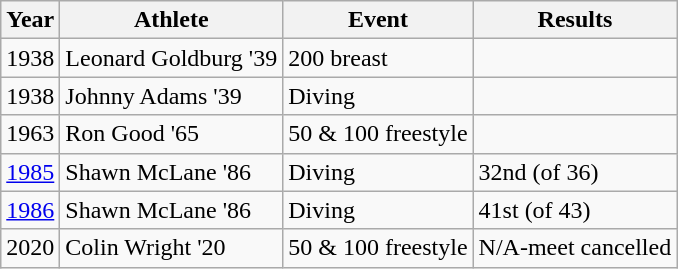<table class="wikitable">
<tr>
<th>Year</th>
<th>Athlete</th>
<th>Event</th>
<th>Results</th>
</tr>
<tr>
<td>1938</td>
<td>Leonard Goldburg '39</td>
<td>200 breast</td>
<td></td>
</tr>
<tr>
<td>1938</td>
<td>Johnny Adams '39</td>
<td>Diving</td>
<td></td>
</tr>
<tr>
<td>1963</td>
<td>Ron Good '65</td>
<td>50 & 100 freestyle</td>
<td></td>
</tr>
<tr>
<td><a href='#'>1985</a></td>
<td>Shawn McLane '86</td>
<td>Diving</td>
<td>32nd (of 36)</td>
</tr>
<tr>
<td><a href='#'>1986</a></td>
<td>Shawn McLane '86</td>
<td>Diving</td>
<td>41st (of 43)</td>
</tr>
<tr>
<td>2020</td>
<td>Colin Wright '20</td>
<td>50 & 100 freestyle</td>
<td>N/A-meet cancelled</td>
</tr>
</table>
